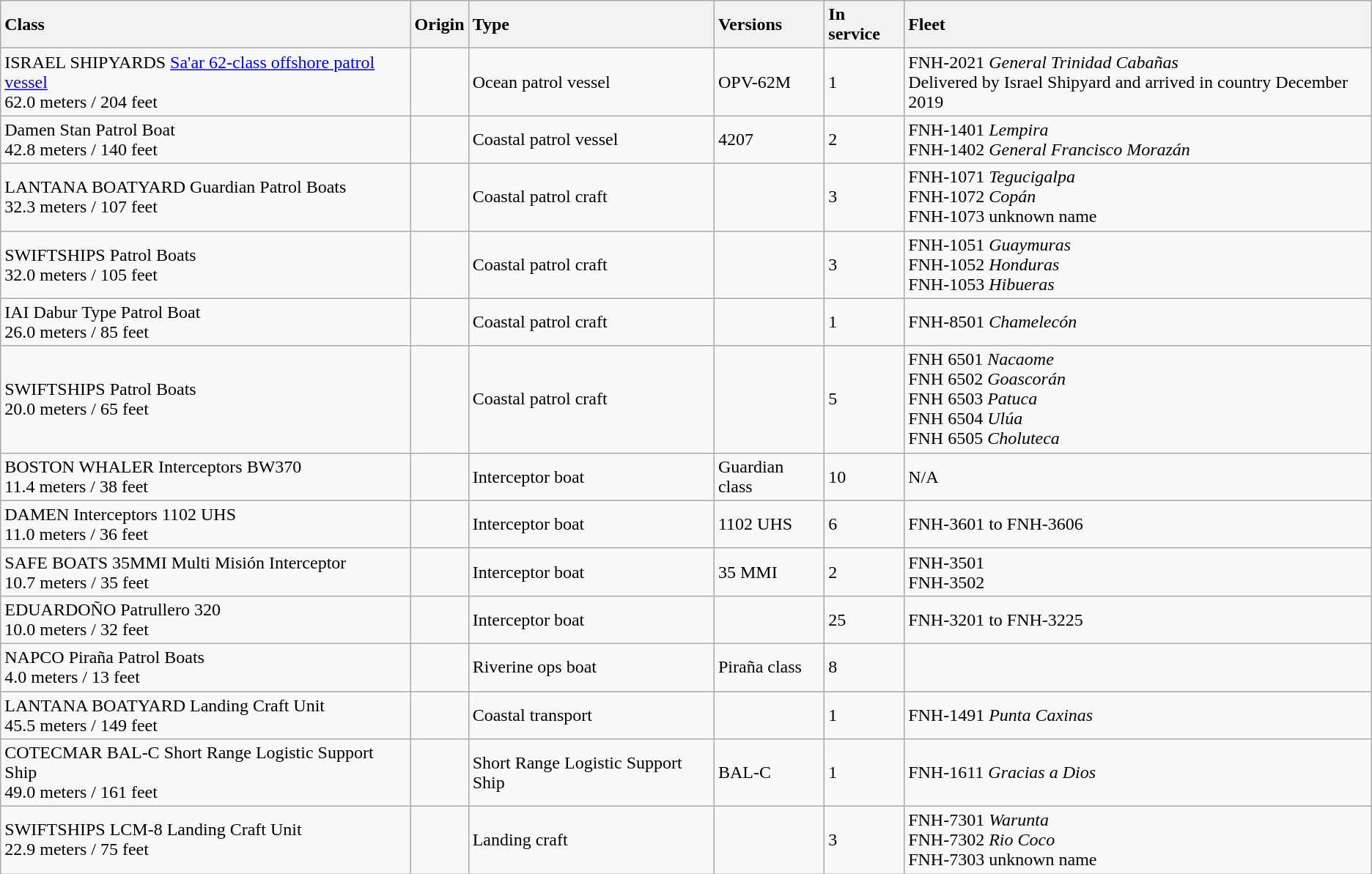<table class="wikitable">
<tr>
<th style="text-align: left;">Class</th>
<th style="text-align: left;">Origin</th>
<th style="text-align: left;">Type</th>
<th style="text-align: left;">Versions</th>
<th style="text-align: left;">In service</th>
<th style="text-align: left;">Fleet</th>
</tr>
<tr>
<td>ISRAEL SHIPYARDS <a href='#'>Sa'ar 62-class offshore patrol vessel</a> <br> 62.0 meters / 204 feet</td>
<td></td>
<td>Ocean patrol vessel</td>
<td>OPV-62M</td>
<td>1</td>
<td>FNH-2021 <em>General Trinidad Cabañas</em> <br> Delivered by Israel Shipyard and arrived in country December 2019</td>
</tr>
<tr>
<td>Damen Stan Patrol Boat  <br> 42.8 meters / 140 feet</td>
<td></td>
<td>Coastal patrol vessel</td>
<td>4207</td>
<td>2</td>
<td>FNH-1401 <em>Lempira</em> <br>FNH-1402 <em>General Francisco Morazán</em></td>
</tr>
<tr>
<td>LANTANA BOATYARD Guardian Patrol Boats <br> 32.3 meters / 107 feet</td>
<td></td>
<td>Coastal patrol craft</td>
<td></td>
<td>3</td>
<td>FNH-1071 <em>Tegucigalpa</em> <br>FNH-1072 <em>Copán</em> <br>FNH-1073 unknown name</td>
</tr>
<tr>
<td>SWIFTSHIPS Patrol Boats <br> 32.0 meters / 105 feet</td>
<td></td>
<td>Coastal patrol craft</td>
<td></td>
<td>3</td>
<td>FNH-1051 <em>Guaymuras</em> <br> FNH-1052 <em>Honduras</em> <br> FNH-1053 <em>Hibueras</em></td>
</tr>
<tr>
<td>IAI Dabur Type Patrol Boat <br> 26.0 meters / 85 feet</td>
<td><br></td>
<td>Coastal patrol craft</td>
<td></td>
<td>1</td>
<td>FNH-8501 <em>Chamelecón</em></td>
</tr>
<tr>
<td>SWIFTSHIPS Patrol Boats <br> 20.0 meters / 65 feet</td>
<td></td>
<td>Coastal patrol craft</td>
<td></td>
<td>5</td>
<td>FNH 6501 <em>Nacaome</em> <br> FNH 6502 <em>Goascorán</em> <br> FNH 6503 <em>Patuca</em> <br> FNH 6504 <em>Ulúa</em> <br> FNH 6505 <em>Choluteca</em></td>
</tr>
<tr>
<td>BOSTON WHALER Interceptors BW370 <br> 11.4 meters / 38 feet</td>
<td></td>
<td>Interceptor boat</td>
<td>Guardian class</td>
<td>10</td>
<td>N/A</td>
</tr>
<tr>
<td>DAMEN Interceptors 1102 UHS <br>11.0 meters / 36 feet</td>
<td></td>
<td>Interceptor boat</td>
<td>1102 UHS</td>
<td>6</td>
<td>FNH-3601 to FNH-3606</td>
</tr>
<tr>
<td>SAFE BOATS 35MMI Multi Misión Interceptor <br>10.7 meters / 35 feet</td>
<td> <br></td>
<td>Interceptor boat</td>
<td>35 MMI</td>
<td>2</td>
<td>FNH-3501 <br>FNH-3502</td>
</tr>
<tr>
<td>EDUARDOÑO Patrullero 320 <br>10.0 meters / 32 feet</td>
<td></td>
<td>Interceptor boat</td>
<td></td>
<td>25</td>
<td>FNH-3201 to FNH-3225</td>
</tr>
<tr>
<td>NAPCO Piraña Patrol Boats<br>4.0 meters / 13 feet</td>
<td></td>
<td>Riverine ops boat</td>
<td>Piraña class</td>
<td>8</td>
<td></td>
</tr>
<tr>
<td>LANTANA BOATYARD Landing Craft Unit <br>45.5 meters / 149 feet</td>
<td></td>
<td>Coastal transport</td>
<td></td>
<td>1</td>
<td>FNH-1491 <em>Punta Caxinas</em></td>
</tr>
<tr>
<td>COTECMAR BAL-C Short Range Logistic Support Ship <br>49.0 meters / 161 feet</td>
<td></td>
<td>Short Range Logistic Support Ship</td>
<td>BAL-C</td>
<td>1</td>
<td>FNH-1611 <em>Gracias a Dios</em></td>
</tr>
<tr>
<td>SWIFTSHIPS LCM-8 Landing Craft Unit <br>22.9 meters / 75 feet</td>
<td></td>
<td>Landing craft</td>
<td></td>
<td>3</td>
<td>FNH-7301 <em>Warunta</em> <br> FNH-7302 <em>Rio Coco</em> <br> FNH-7303 unknown name</td>
</tr>
</table>
